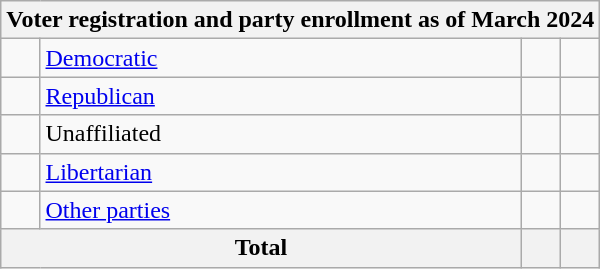<table class=wikitable>
<tr>
<th colspan = 6>Voter registration and party enrollment as of March 2024</th>
</tr>
<tr>
<td></td>
<td><a href='#'>Democratic</a></td>
<td align = center></td>
<td align = center></td>
</tr>
<tr>
<td></td>
<td><a href='#'>Republican</a></td>
<td align = center></td>
<td align = center></td>
</tr>
<tr>
<td></td>
<td>Unaffiliated</td>
<td align = center></td>
<td align = center></td>
</tr>
<tr>
<td></td>
<td><a href='#'>Libertarian</a></td>
<td align = center></td>
<td align = center></td>
</tr>
<tr>
<td></td>
<td><a href='#'>Other parties</a></td>
<td align = center></td>
<td align = center></td>
</tr>
<tr>
<th colspan = 2>Total</th>
<th align = center></th>
<th align = center></th>
</tr>
</table>
